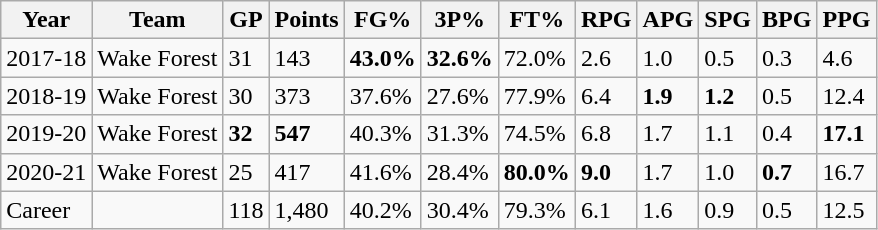<table class="wikitable">
<tr>
<th>Year</th>
<th>Team</th>
<th>GP</th>
<th>Points</th>
<th>FG%</th>
<th>3P%</th>
<th>FT%</th>
<th>RPG</th>
<th>APG</th>
<th>SPG</th>
<th>BPG</th>
<th>PPG</th>
</tr>
<tr>
<td>2017-18</td>
<td>Wake Forest</td>
<td>31</td>
<td>143</td>
<td><strong>43.0%</strong></td>
<td><strong>32.6%</strong></td>
<td>72.0%</td>
<td>2.6</td>
<td>1.0</td>
<td>0.5</td>
<td>0.3</td>
<td>4.6</td>
</tr>
<tr>
<td>2018-19</td>
<td>Wake Forest</td>
<td>30</td>
<td>373</td>
<td>37.6%</td>
<td>27.6%</td>
<td>77.9%</td>
<td>6.4</td>
<td><strong>1.9</strong></td>
<td><strong>1.2</strong></td>
<td>0.5</td>
<td>12.4</td>
</tr>
<tr>
<td>2019-20</td>
<td>Wake Forest</td>
<td><strong>32</strong></td>
<td><strong>547</strong></td>
<td>40.3%</td>
<td>31.3%</td>
<td>74.5%</td>
<td>6.8</td>
<td>1.7</td>
<td>1.1</td>
<td>0.4</td>
<td><strong>17.1</strong></td>
</tr>
<tr>
<td>2020-21</td>
<td>Wake Forest</td>
<td>25</td>
<td>417</td>
<td>41.6%</td>
<td>28.4%</td>
<td><strong>80.0%</strong></td>
<td><strong>9.0</strong></td>
<td>1.7</td>
<td>1.0</td>
<td><strong>0.7</strong></td>
<td>16.7</td>
</tr>
<tr>
<td>Career</td>
<td></td>
<td>118</td>
<td>1,480</td>
<td>40.2%</td>
<td>30.4%</td>
<td>79.3%</td>
<td>6.1</td>
<td>1.6</td>
<td>0.9</td>
<td>0.5</td>
<td>12.5</td>
</tr>
</table>
